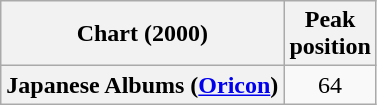<table class="wikitable plainrowheaders" style="text-align:center">
<tr>
<th>Chart (2000)</th>
<th>Peak<br>position</th>
</tr>
<tr>
<th scope="row">Japanese Albums (<a href='#'>Oricon</a>)</th>
<td>64</td>
</tr>
</table>
